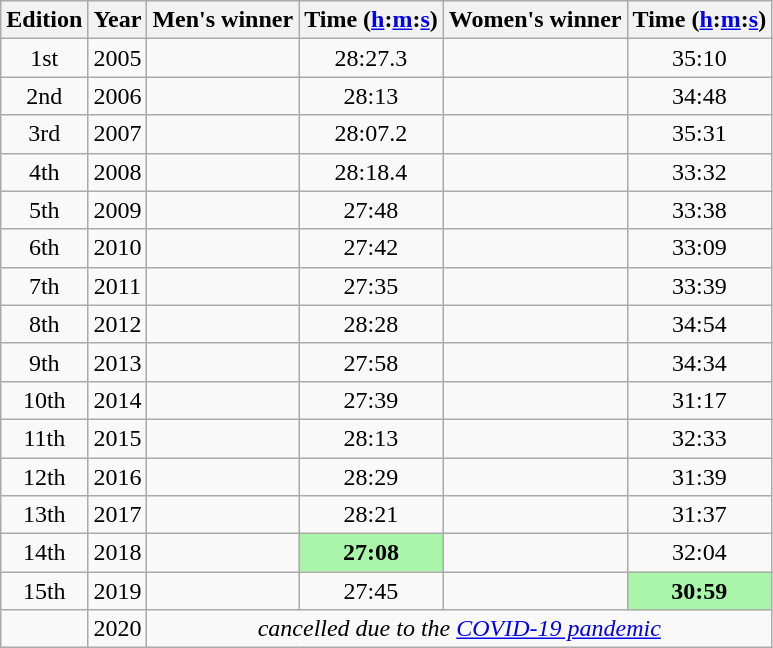<table class="wikitable sortable" style="text-align:center">
<tr>
<th class=unsortable>Edition</th>
<th>Year</th>
<th class=unsortable>Men's winner</th>
<th>Time (<a href='#'>h</a>:<a href='#'>m</a>:<a href='#'>s</a>)</th>
<th class=unsortable>Women's winner</th>
<th>Time (<a href='#'>h</a>:<a href='#'>m</a>:<a href='#'>s</a>)</th>
</tr>
<tr>
<td>1st</td>
<td>2005</td>
<td align=left></td>
<td>28:27.3</td>
<td align=left></td>
<td>35:10</td>
</tr>
<tr>
<td>2nd</td>
<td>2006</td>
<td align=left></td>
<td>28:13</td>
<td align=left></td>
<td>34:48</td>
</tr>
<tr>
<td>3rd</td>
<td>2007</td>
<td align=left></td>
<td>28:07.2</td>
<td align=left></td>
<td>35:31</td>
</tr>
<tr>
<td>4th</td>
<td>2008</td>
<td align=left></td>
<td>28:18.4</td>
<td align=left></td>
<td>33:32</td>
</tr>
<tr>
<td>5th</td>
<td>2009</td>
<td align=left></td>
<td>27:48</td>
<td align=left></td>
<td>33:38</td>
</tr>
<tr>
<td>6th</td>
<td>2010</td>
<td align=left></td>
<td>27:42</td>
<td align=left></td>
<td>33:09</td>
</tr>
<tr>
<td>7th</td>
<td>2011</td>
<td align=left></td>
<td>27:35</td>
<td align=left></td>
<td>33:39</td>
</tr>
<tr>
<td>8th</td>
<td>2012</td>
<td align=left></td>
<td>28:28</td>
<td align=left></td>
<td>34:54</td>
</tr>
<tr>
<td>9th</td>
<td>2013</td>
<td align=left></td>
<td>27:58</td>
<td align=left></td>
<td>34:34</td>
</tr>
<tr>
<td>10th</td>
<td>2014</td>
<td align=left></td>
<td>27:39</td>
<td align=left></td>
<td>31:17</td>
</tr>
<tr>
<td>11th</td>
<td>2015</td>
<td align=left></td>
<td>28:13</td>
<td align=left></td>
<td>32:33</td>
</tr>
<tr>
<td>12th</td>
<td>2016</td>
<td align=left></td>
<td>28:29</td>
<td align=left></td>
<td>31:39</td>
</tr>
<tr>
<td>13th</td>
<td>2017</td>
<td align=left></td>
<td>28:21</td>
<td align=left></td>
<td>31:37</td>
</tr>
<tr>
<td>14th</td>
<td>2018</td>
<td align=left></td>
<td bgcolor=#A9F5A9><strong>27:08</strong></td>
<td align=left></td>
<td>32:04</td>
</tr>
<tr>
<td>15th</td>
<td>2019</td>
<td align=left></td>
<td>27:45</td>
<td align=left></td>
<td bgcolor=#A9F5A9><strong>30:59</strong></td>
</tr>
<tr>
<td></td>
<td>2020</td>
<td colspan="4" align="center"><em>cancelled due to the <a href='#'>COVID-19 pandemic</a></em></td>
</tr>
</table>
